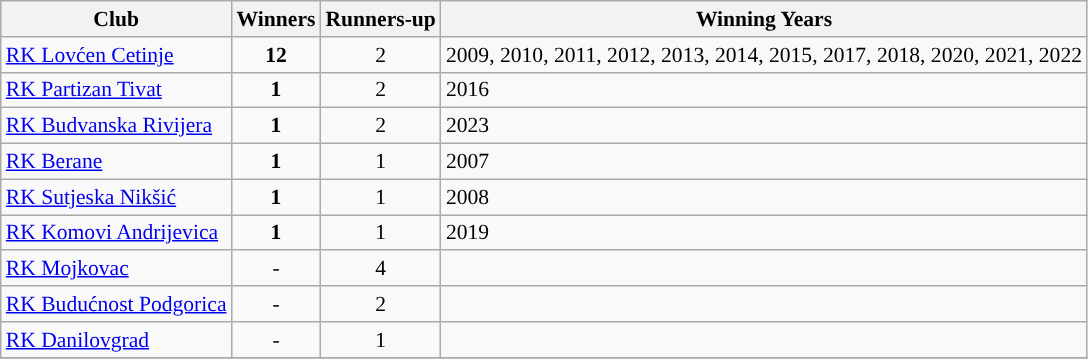<table class="wikitable" style="font-size:90%">
<tr>
<th>Club</th>
<th>Winners</th>
<th>Runners-up</th>
<th>Winning Years</th>
</tr>
<tr>
<td><a href='#'>RK Lovćen Cetinje</a></td>
<td style="text-align:center;"><strong>12</strong></td>
<td style="text-align:center;">2</td>
<td>2009, 2010, 2011, 2012, 2013, 2014, 2015, 2017, 2018, 2020, 2021, 2022</td>
</tr>
<tr>
<td><a href='#'>RK Partizan Tivat</a></td>
<td style="text-align:center;"><strong>1</strong></td>
<td style="text-align:center;">2</td>
<td>2016</td>
</tr>
<tr>
<td><a href='#'>RK Budvanska Rivijera</a></td>
<td style="text-align:center;"><strong>1</strong></td>
<td style="text-align:center;">2</td>
<td>2023</td>
</tr>
<tr>
<td><a href='#'>RK Berane</a></td>
<td style="text-align:center;"><strong>1</strong></td>
<td style="text-align:center;">1</td>
<td>2007</td>
</tr>
<tr>
<td><a href='#'>RK Sutjeska Nikšić</a></td>
<td style="text-align:center;"><strong>1</strong></td>
<td style="text-align:center;">1</td>
<td>2008</td>
</tr>
<tr>
<td><a href='#'>RK Komovi Andrijevica</a></td>
<td style="text-align:center;"><strong>1</strong></td>
<td style="text-align:center;">1</td>
<td>2019</td>
</tr>
<tr>
<td><a href='#'>RK Mojkovac</a></td>
<td style="text-align:center;">-</td>
<td style="text-align:center;">4</td>
<td></td>
</tr>
<tr>
<td><a href='#'>RK Budućnost Podgorica</a></td>
<td style="text-align:center;">-</td>
<td style="text-align:center;">2</td>
<td></td>
</tr>
<tr>
<td><a href='#'>RK Danilovgrad</a></td>
<td style="text-align:center;">-</td>
<td style="text-align:center;">1</td>
<td></td>
</tr>
<tr>
</tr>
</table>
